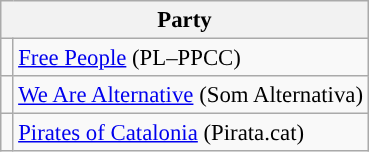<table class="wikitable" style="text-align:left; font-size:95%;">
<tr>
<th colspan="2">Party</th>
</tr>
<tr>
<td width="1"></td>
<td><a href='#'>Free People</a> (PL–PPCC)</td>
</tr>
<tr>
<td></td>
<td><a href='#'>We Are Alternative</a> (Som Alternativa)</td>
</tr>
<tr>
<td></td>
<td><a href='#'>Pirates of Catalonia</a> (Pirata.cat)</td>
</tr>
</table>
